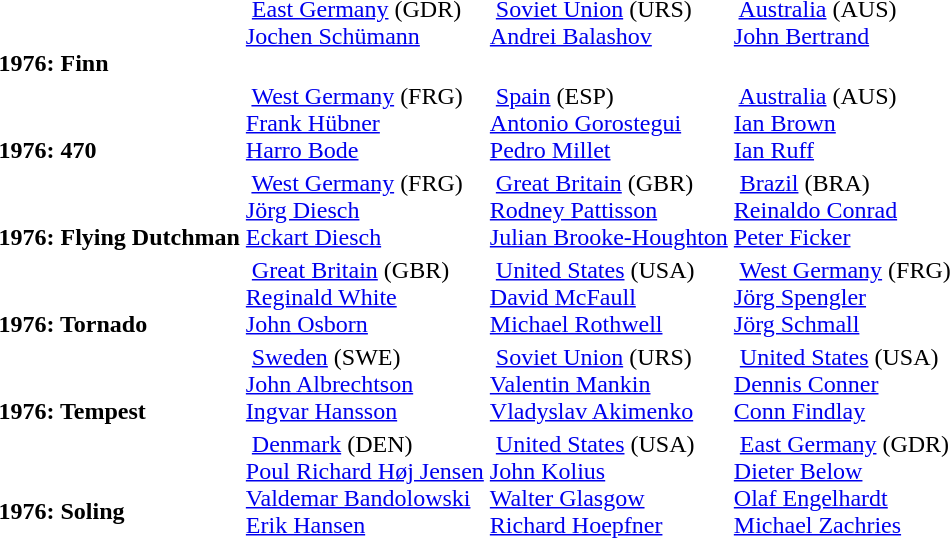<table>
<tr>
<td style="align:center;"><br><br><strong>1976: Finn</strong> <br></td>
<td style="vertical-align:top;"> <a href='#'>East Germany</a> <span>(GDR)</span><br><a href='#'>Jochen Schümann</a></td>
<td style="vertical-align:top;"> <a href='#'>Soviet Union</a> <span>(URS)</span><br><a href='#'>Andrei Balashov</a></td>
<td style="vertical-align:top;"> <a href='#'>Australia</a> <span>(AUS)</span><br><a href='#'>John Bertrand</a></td>
</tr>
<tr>
<td style="align:center;"><br><br><strong>1976: 470</strong> <br></td>
<td style="vertical-align:top;"> <a href='#'>West Germany</a> <span>(FRG)</span><br><a href='#'>Frank Hübner</a><br><a href='#'>Harro Bode</a></td>
<td style="vertical-align:top;"> <a href='#'>Spain</a> <span>(ESP)</span><br><a href='#'>Antonio Gorostegui</a><br><a href='#'>Pedro Millet</a></td>
<td style="vertical-align:top;"> <a href='#'>Australia</a> <span>(AUS)</span><br><a href='#'>Ian Brown</a><br><a href='#'>Ian Ruff</a></td>
</tr>
<tr>
<td style="align:center;"><br><br><strong>1976: Flying Dutchman</strong> <br></td>
<td style="vertical-align:top;"> <a href='#'>West Germany</a> <span>(FRG)</span><br><a href='#'>Jörg Diesch</a><br><a href='#'>Eckart Diesch</a></td>
<td style="vertical-align:top;"> <a href='#'>Great Britain</a> <span>(GBR)</span><br><a href='#'>Rodney Pattisson</a><br><a href='#'>Julian Brooke-Houghton</a></td>
<td style="vertical-align:top;"> <a href='#'>Brazil</a> <span>(BRA)</span><br><a href='#'>Reinaldo Conrad</a><br><a href='#'>Peter Ficker</a></td>
</tr>
<tr>
<td style="align:center;"><br><br><strong>1976: Tornado</strong> <br></td>
<td style="vertical-align:top;"> <a href='#'>Great Britain</a> <span>(GBR)</span><br><a href='#'>Reginald White</a><br><a href='#'>John Osborn</a></td>
<td style="vertical-align:top;"> <a href='#'>United States</a> <span>(USA)</span><br><a href='#'>David McFaull</a><br><a href='#'>Michael Rothwell</a></td>
<td style="vertical-align:top;"> <a href='#'>West Germany</a> <span>(FRG)</span><br><a href='#'>Jörg Spengler</a><br><a href='#'>Jörg Schmall</a></td>
</tr>
<tr>
<td style="align:center;"><br><br><strong>1976: Tempest</strong> <br></td>
<td style="vertical-align:top;"> <a href='#'>Sweden</a> <span>(SWE)</span><br><a href='#'>John Albrechtson</a><br><a href='#'>Ingvar Hansson</a></td>
<td style="vertical-align:top;"> <a href='#'>Soviet Union</a> <span>(URS)</span><br><a href='#'>Valentin Mankin</a><br><a href='#'>Vladyslav Akimenko</a></td>
<td style="vertical-align:top;"> <a href='#'>United States</a> <span>(USA)</span><br><a href='#'>Dennis Conner</a><br><a href='#'>Conn Findlay</a></td>
</tr>
<tr>
<td style="align:center;"><br><br><strong>1976: Soling</strong> <br></td>
<td style="vertical-align:top;"> <a href='#'>Denmark</a> <span>(DEN)</span><br><a href='#'>Poul Richard Høj Jensen</a><br><a href='#'>Valdemar Bandolowski</a><br><a href='#'>Erik Hansen</a></td>
<td style="vertical-align:top;"> <a href='#'>United States</a> <span>(USA)</span><br><a href='#'>John Kolius</a><br><a href='#'>Walter Glasgow</a><br><a href='#'>Richard Hoepfner</a></td>
<td style="vertical-align:top;"> <a href='#'>East Germany</a> <span>(GDR)</span><br><a href='#'>Dieter Below</a><br><a href='#'>Olaf Engelhardt</a><br><a href='#'>Michael Zachries</a></td>
</tr>
</table>
